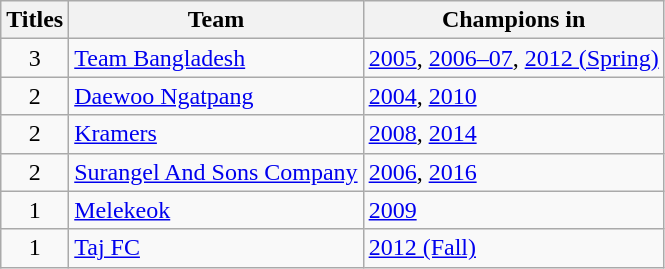<table class="wikitable">
<tr>
<th>Titles</th>
<th>Team</th>
<th>Champions in</th>
</tr>
<tr>
<td align=center>3</td>
<td><a href='#'>Team Bangladesh</a></td>
<td><a href='#'>2005</a>, <a href='#'>2006–07</a>, <a href='#'>2012 (Spring)</a></td>
</tr>
<tr>
<td align=center>2</td>
<td><a href='#'>Daewoo Ngatpang</a></td>
<td><a href='#'>2004</a>, <a href='#'>2010</a></td>
</tr>
<tr>
<td align=center>2</td>
<td><a href='#'>Kramers</a></td>
<td><a href='#'>2008</a>, <a href='#'>2014</a></td>
</tr>
<tr>
<td align=center>2</td>
<td><a href='#'>Surangel And Sons Company</a></td>
<td><a href='#'>2006</a>, <a href='#'>2016</a></td>
</tr>
<tr>
<td align=center>1</td>
<td><a href='#'>Melekeok</a></td>
<td><a href='#'>2009</a></td>
</tr>
<tr>
<td align=center>1</td>
<td><a href='#'>Taj FC</a></td>
<td><a href='#'>2012 (Fall)</a></td>
</tr>
</table>
